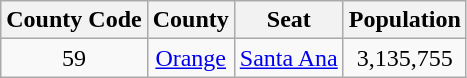<table class="wikitable sortable" style="text-align:center;">
<tr>
<th> County Code</th>
<th>County</th>
<th>Seat</th>
<th>Population</th>
</tr>
<tr>
<td>59</td>
<td><a href='#'>Orange</a></td>
<td><a href='#'>Santa Ana</a></td>
<td>3,135,755</td>
</tr>
</table>
